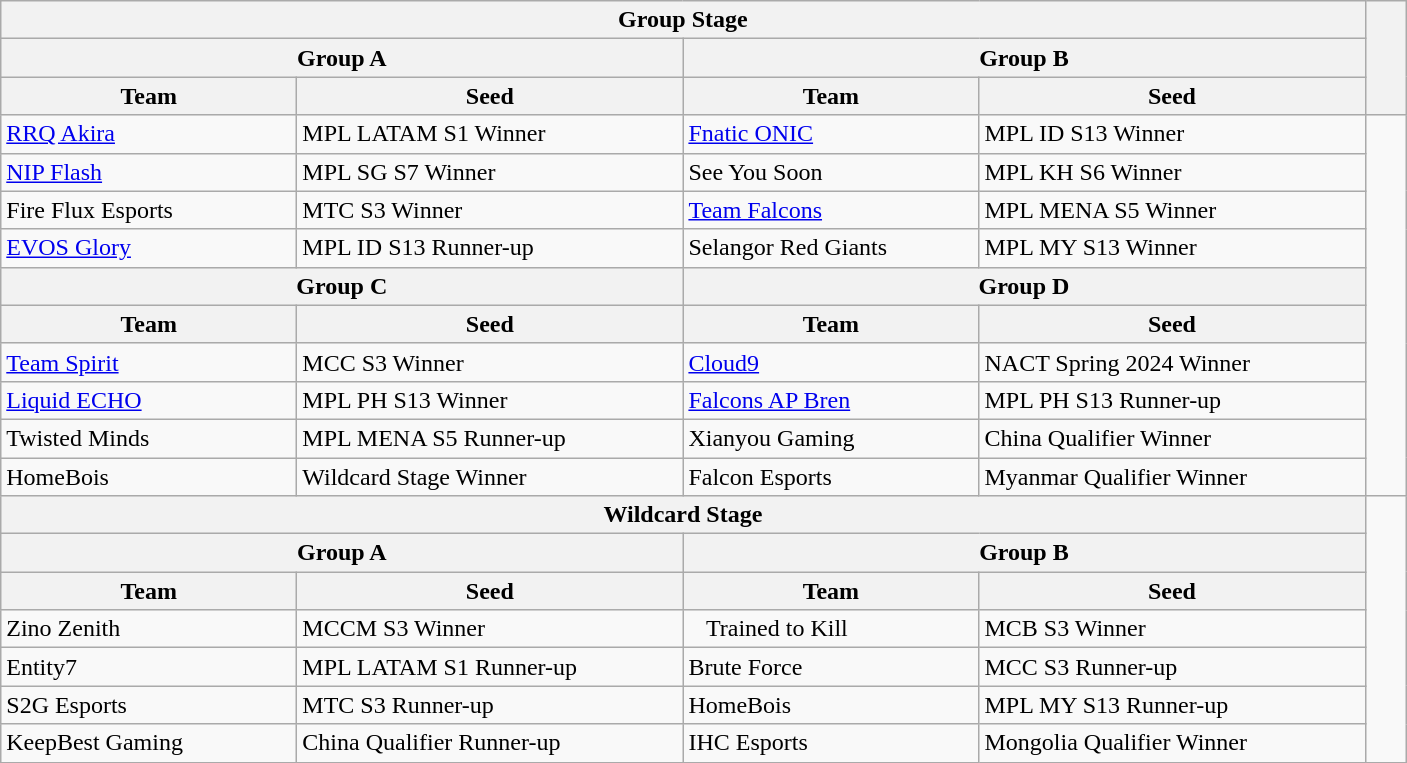<table class="wikitable">
<tr>
<th colspan="4">Group Stage</th>
<th rowspan="3" width=20></th>
</tr>
<tr>
<th colspan="2">Group A</th>
<th colspan="2">Group B</th>
</tr>
<tr>
<th width=190>Team</th>
<th width=250>Seed</th>
<th width=190>Team</th>
<th width=250>Seed</th>
</tr>
<tr>
<td> <a href='#'>RRQ Akira</a></td>
<td>MPL LATAM S1 Winner</td>
<td> <a href='#'>Fnatic ONIC</a></td>
<td>MPL ID S13 Winner</td>
<td rowspan="10" align=center></td>
</tr>
<tr>
<td> <a href='#'>NIP Flash</a></td>
<td>MPL SG S7 Winner</td>
<td> See You Soon</td>
<td>MPL KH S6 Winner</td>
</tr>
<tr>
<td> Fire Flux Esports</td>
<td>MTC S3 Winner</td>
<td> <a href='#'>Team Falcons</a></td>
<td>MPL MENA S5 Winner</td>
</tr>
<tr>
<td> <a href='#'>EVOS Glory</a></td>
<td>MPL ID S13 Runner-up</td>
<td> Selangor Red Giants</td>
<td>MPL MY S13 Winner</td>
</tr>
<tr>
<th colspan="2">Group C</th>
<th colspan="2">Group D</th>
</tr>
<tr>
<th width=190>Team</th>
<th width=250>Seed</th>
<th width=190>Team</th>
<th width=250>Seed</th>
</tr>
<tr>
<td> <a href='#'>Team Spirit</a></td>
<td>MCC S3 Winner</td>
<td> <a href='#'>Cloud9</a></td>
<td>NACT Spring 2024 Winner</td>
</tr>
<tr>
<td> <a href='#'>Liquid ECHO</a></td>
<td>MPL PH S13 Winner</td>
<td> <a href='#'>Falcons AP Bren</a></td>
<td>MPL PH S13 Runner-up</td>
</tr>
<tr>
<td> Twisted Minds</td>
<td>MPL MENA S5 Runner-up</td>
<td> Xianyou Gaming</td>
<td>China Qualifier Winner</td>
</tr>
<tr>
<td> HomeBois</td>
<td>Wildcard Stage Winner</td>
<td> Falcon Esports</td>
<td>Myanmar Qualifier Winner</td>
</tr>
<tr>
<th colspan="4">Wildcard Stage</th>
<td rowspan="7" align=center></td>
</tr>
<tr>
<th colspan="2">Group A</th>
<th colspan="2">Group B</th>
</tr>
<tr>
<th width=190>Team</th>
<th width=250>Seed</th>
<th width=190>Team</th>
<th width=250>Seed</th>
</tr>
<tr>
<td> Zino Zenith</td>
<td>MCCM S3 Winner</td>
<td>   Trained to Kill</td>
<td>MCB S3 Winner</td>
</tr>
<tr>
<td> Entity7</td>
<td>MPL LATAM S1 Runner-up</td>
<td> Brute Force</td>
<td>MCC S3 Runner-up</td>
</tr>
<tr>
<td> S2G Esports</td>
<td>MTC S3 Runner-up</td>
<td> HomeBois</td>
<td>MPL MY S13 Runner-up</td>
</tr>
<tr>
<td> KeepBest Gaming</td>
<td>China Qualifier Runner-up</td>
<td> IHC Esports</td>
<td>Mongolia Qualifier Winner</td>
</tr>
</table>
